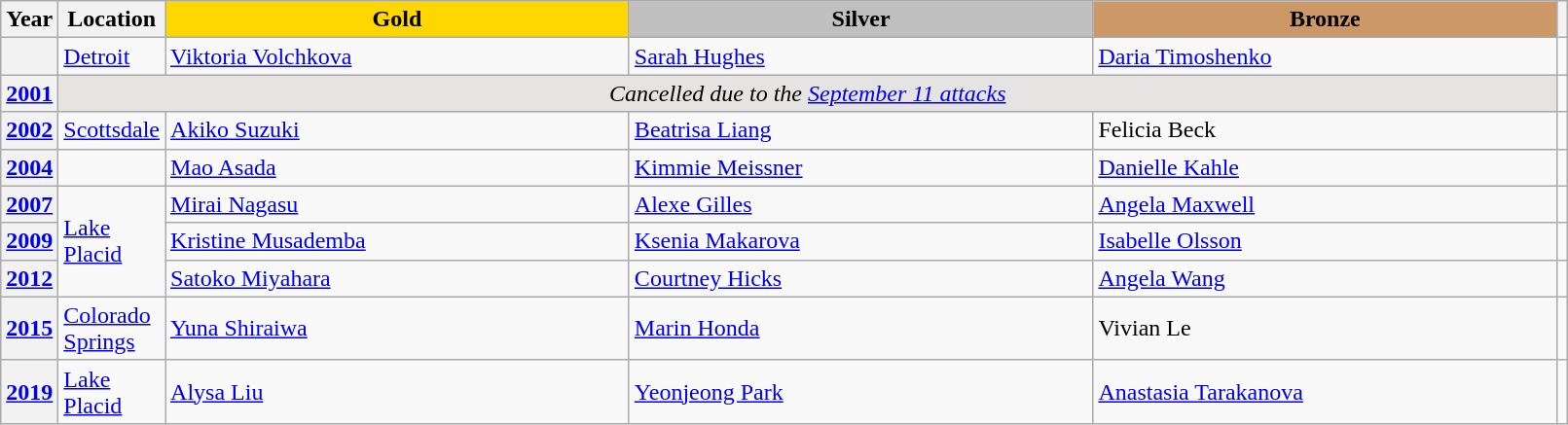<table class="wikitable unsortable" style="text-align:left; width:85%">
<tr>
<th scope="col" style="text-align:center">Year</th>
<th scope="col" style="text-align:center">Location</th>
<td scope="col" style="text-align:center; width:30%; background:gold"><strong>Gold</strong></td>
<td scope="col" style="text-align:center; width:30%; background:silver"><strong>Silver</strong></td>
<td scope="col" style="text-align:center; width:30%; background:#c96"><strong>Bronze</strong></td>
<th scope="col" style="text-align:center"></th>
</tr>
<tr>
<th scope="row" style="text-align:left"></th>
<td><a href='#'>Detroit</a></td>
<td> <a href='#'>Viktoria Volchkova</a></td>
<td> <a href='#'>Sarah Hughes</a></td>
<td> <a href='#'>Daria Timoshenko</a></td>
<td></td>
</tr>
<tr>
<th scope="row" style="text-align:left"><a href='#'>2001</a></th>
<td colspan="4" align="center" bgcolor="e5e4e2"><em>Cancelled due to the <a href='#'>September 11 attacks</a></em></td>
<td></td>
</tr>
<tr>
<th scope="row" style="text-align:left"><a href='#'>2002</a></th>
<td><a href='#'>Scottsdale</a></td>
<td> <a href='#'>Akiko Suzuki</a></td>
<td> <a href='#'>Beatrisa Liang</a></td>
<td> Felicia Beck</td>
<td></td>
</tr>
<tr>
<th scope="row" style="text-align:left"><a href='#'>2004</a></th>
<td></td>
<td> <a href='#'>Mao Asada</a></td>
<td> <a href='#'>Kimmie Meissner</a></td>
<td> <a href='#'>Danielle Kahle</a></td>
<td></td>
</tr>
<tr>
<th scope="row" style="text-align:left"><a href='#'>2007</a></th>
<td rowspan="3"><a href='#'>Lake Placid</a></td>
<td> <a href='#'>Mirai Nagasu</a></td>
<td> <a href='#'>Alexe Gilles</a></td>
<td> <a href='#'>Angela Maxwell</a></td>
<td></td>
</tr>
<tr>
<th scope="row" style="text-align:left"><a href='#'>2009</a></th>
<td> <a href='#'>Kristine Musademba</a></td>
<td> <a href='#'>Ksenia Makarova</a></td>
<td> <a href='#'>Isabelle Olsson</a></td>
<td></td>
</tr>
<tr>
<th scope="row" style="text-align:left"><a href='#'>2012</a></th>
<td> <a href='#'>Satoko Miyahara</a></td>
<td> <a href='#'>Courtney Hicks</a></td>
<td> <a href='#'>Angela Wang</a></td>
<td></td>
</tr>
<tr>
<th scope="row" style="text-align:left"><a href='#'>2015</a></th>
<td><a href='#'>Colorado Springs</a></td>
<td> <a href='#'>Yuna Shiraiwa</a></td>
<td> <a href='#'>Marin Honda</a></td>
<td> Vivian Le</td>
<td></td>
</tr>
<tr>
<th scope="row" style="text-align:left"><a href='#'>2019</a></th>
<td><a href='#'>Lake Placid</a></td>
<td> <a href='#'>Alysa Liu</a></td>
<td> <a href='#'>Yeonjeong Park</a></td>
<td> <a href='#'>Anastasia Tarakanova</a></td>
<td></td>
</tr>
</table>
